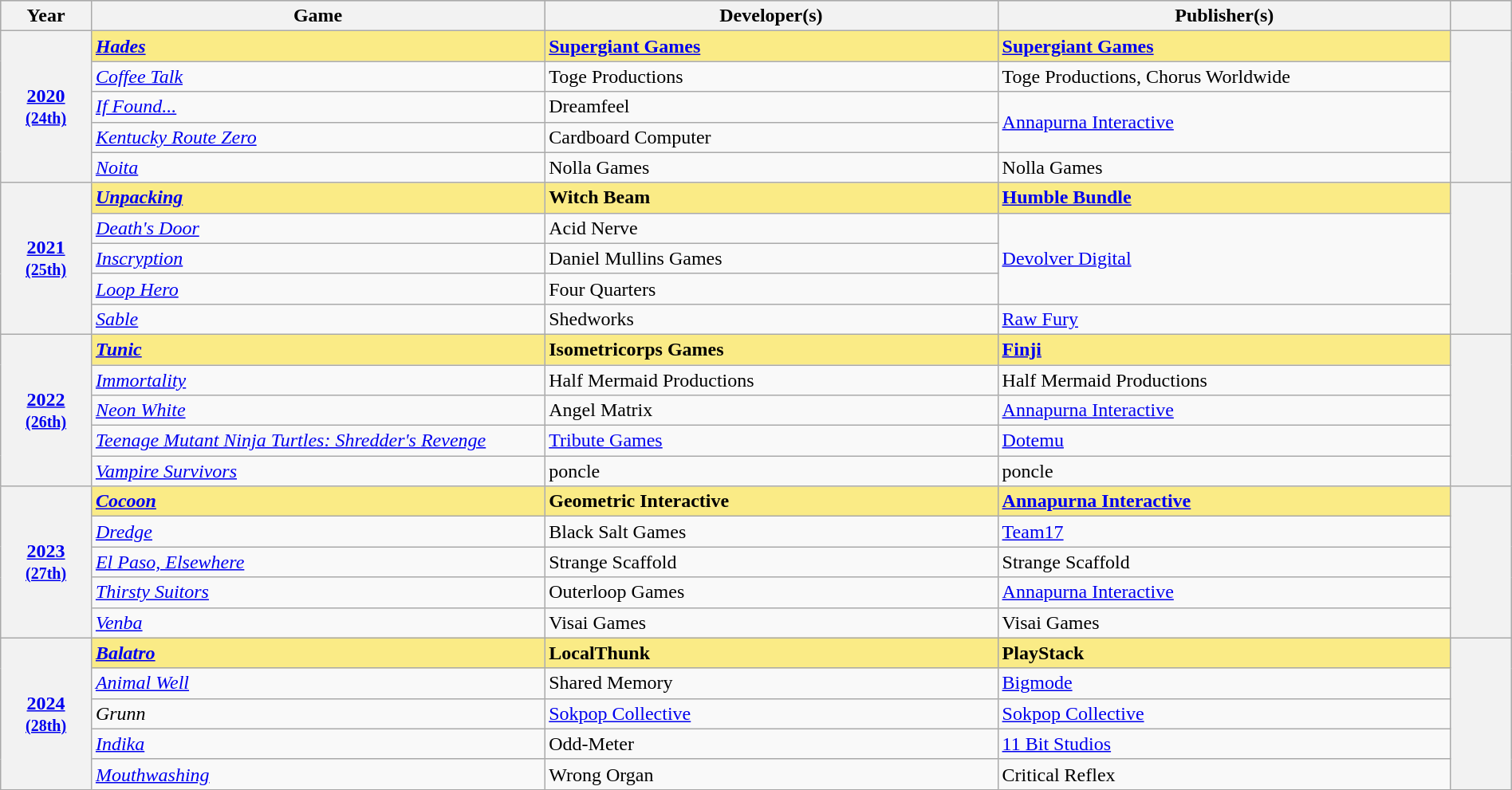<table class="wikitable sortable" style="width:100%;">
<tr style="background:#bebebe">
<th scope="col" style="width:6%;">Year</th>
<th scope="col" style="width:30%;">Game</th>
<th scope="col" style="width:30%;">Developer(s)</th>
<th scope="col" style="width:30%;">Publisher(s)</th>
<th scope="col" style="width:4%;" class="unsortable"></th>
</tr>
<tr>
<th scope="row" rowspan="5" style="text-align:center"><a href='#'>2020</a> <br><small><a href='#'>(24th)</a> </small></th>
<td style="background:#FAEB86"><strong><em><a href='#'>Hades</a></em></strong></td>
<td style="background:#FAEB86"><strong><a href='#'>Supergiant Games</a></strong></td>
<td style="background:#FAEB86"><strong><a href='#'>Supergiant Games</a></strong></td>
<th scope="row" rowspan="5" style="text-align;center;"></th>
</tr>
<tr>
<td><em><a href='#'>Coffee Talk</a></em></td>
<td>Toge Productions</td>
<td>Toge Productions, Chorus Worldwide</td>
</tr>
<tr>
<td><em><a href='#'>If Found...</a></em></td>
<td>Dreamfeel</td>
<td rowspan="2"><a href='#'>Annapurna Interactive</a></td>
</tr>
<tr>
<td><em><a href='#'>Kentucky Route Zero</a></em></td>
<td>Cardboard Computer</td>
</tr>
<tr>
<td><em><a href='#'>Noita</a></em></td>
<td>Nolla Games</td>
<td>Nolla Games</td>
</tr>
<tr>
<th scope="row" rowspan="5" style="text-align:center"><a href='#'>2021</a> <br><small><a href='#'>(25th)</a> </small></th>
<td style="background:#FAEB86"><strong><em><a href='#'>Unpacking</a></em></strong></td>
<td style="background:#FAEB86"><strong>Witch Beam</strong></td>
<td style="background:#FAEB86"><strong><a href='#'>Humble Bundle</a></strong></td>
<th scope="row" rowspan="5" style="text-align;center;"></th>
</tr>
<tr>
<td><em><a href='#'>Death's Door</a></em></td>
<td>Acid Nerve</td>
<td rowspan="3"><a href='#'>Devolver Digital</a></td>
</tr>
<tr>
<td><em><a href='#'>Inscryption</a></em></td>
<td>Daniel Mullins Games</td>
</tr>
<tr>
<td><em><a href='#'>Loop Hero</a></em></td>
<td>Four Quarters</td>
</tr>
<tr>
<td><em><a href='#'>Sable</a></em></td>
<td>Shedworks</td>
<td><a href='#'>Raw Fury</a></td>
</tr>
<tr>
<th scope="row" rowspan="5" style="text-align:center"><a href='#'>2022</a> <br><small><a href='#'>(26th)</a> </small></th>
<td style="background:#FAEB86"><strong><em><a href='#'>Tunic</a></em></strong></td>
<td style="background:#FAEB86"><strong>Isometricorps Games</strong></td>
<td style="background:#FAEB86"><strong><a href='#'>Finji</a></strong></td>
<th scope="row" rowspan="5" style="text-align;center;"></th>
</tr>
<tr>
<td><em><a href='#'>Immortality</a></em></td>
<td>Half Mermaid Productions</td>
<td>Half Mermaid Productions</td>
</tr>
<tr>
<td><em><a href='#'>Neon White</a></em></td>
<td>Angel Matrix</td>
<td><a href='#'>Annapurna Interactive</a></td>
</tr>
<tr>
<td><em><a href='#'>Teenage Mutant Ninja Turtles: Shredder's Revenge</a></em></td>
<td><a href='#'>Tribute Games</a></td>
<td><a href='#'>Dotemu</a></td>
</tr>
<tr>
<td><em><a href='#'>Vampire Survivors</a></em></td>
<td>poncle</td>
<td>poncle</td>
</tr>
<tr>
<th scope="row" rowspan="5" style="text-align:center"><a href='#'>2023</a> <br><small><a href='#'>(27th)</a> </small></th>
<td style="background:#FAEB86"><strong><em><a href='#'>Cocoon</a></em></strong></td>
<td style="background:#FAEB86"><strong>Geometric Interactive</strong></td>
<td style="background:#FAEB86"><strong><a href='#'>Annapurna Interactive</a></strong></td>
<th scope="row" rowspan="5" style="text-align;center;"></th>
</tr>
<tr>
<td><em><a href='#'>Dredge</a></em></td>
<td>Black Salt Games</td>
<td><a href='#'>Team17</a></td>
</tr>
<tr>
<td><em><a href='#'>El Paso, Elsewhere</a></em></td>
<td>Strange Scaffold</td>
<td>Strange Scaffold</td>
</tr>
<tr>
<td><em><a href='#'>Thirsty Suitors</a></em></td>
<td>Outerloop Games</td>
<td><a href='#'>Annapurna Interactive</a></td>
</tr>
<tr>
<td><em><a href='#'>Venba</a></em></td>
<td>Visai Games</td>
<td>Visai Games</td>
</tr>
<tr>
<th scope="row" rowspan="5" style="text-align:center"><a href='#'>2024</a> <br><small><a href='#'>(28th)</a> </small></th>
<td style="background:#FAEB86"><strong><em><a href='#'>Balatro</a></em></strong></td>
<td style="background:#FAEB86"><strong>LocalThunk</strong></td>
<td style="background:#FAEB86"><strong>PlayStack</strong></td>
<th scope="row" rowspan="5" style="text-align;center;"><br></th>
</tr>
<tr>
<td><em><a href='#'>Animal Well</a></em></td>
<td>Shared Memory</td>
<td><a href='#'>Bigmode</a></td>
</tr>
<tr>
<td><em>Grunn</em></td>
<td><a href='#'>Sokpop Collective</a></td>
<td><a href='#'>Sokpop Collective</a></td>
</tr>
<tr>
<td><em><a href='#'>Indika</a></em></td>
<td>Odd-Meter</td>
<td><a href='#'>11 Bit Studios</a></td>
</tr>
<tr>
<td><em><a href='#'>Mouthwashing</a></em></td>
<td>Wrong Organ</td>
<td>Critical Reflex</td>
</tr>
</table>
